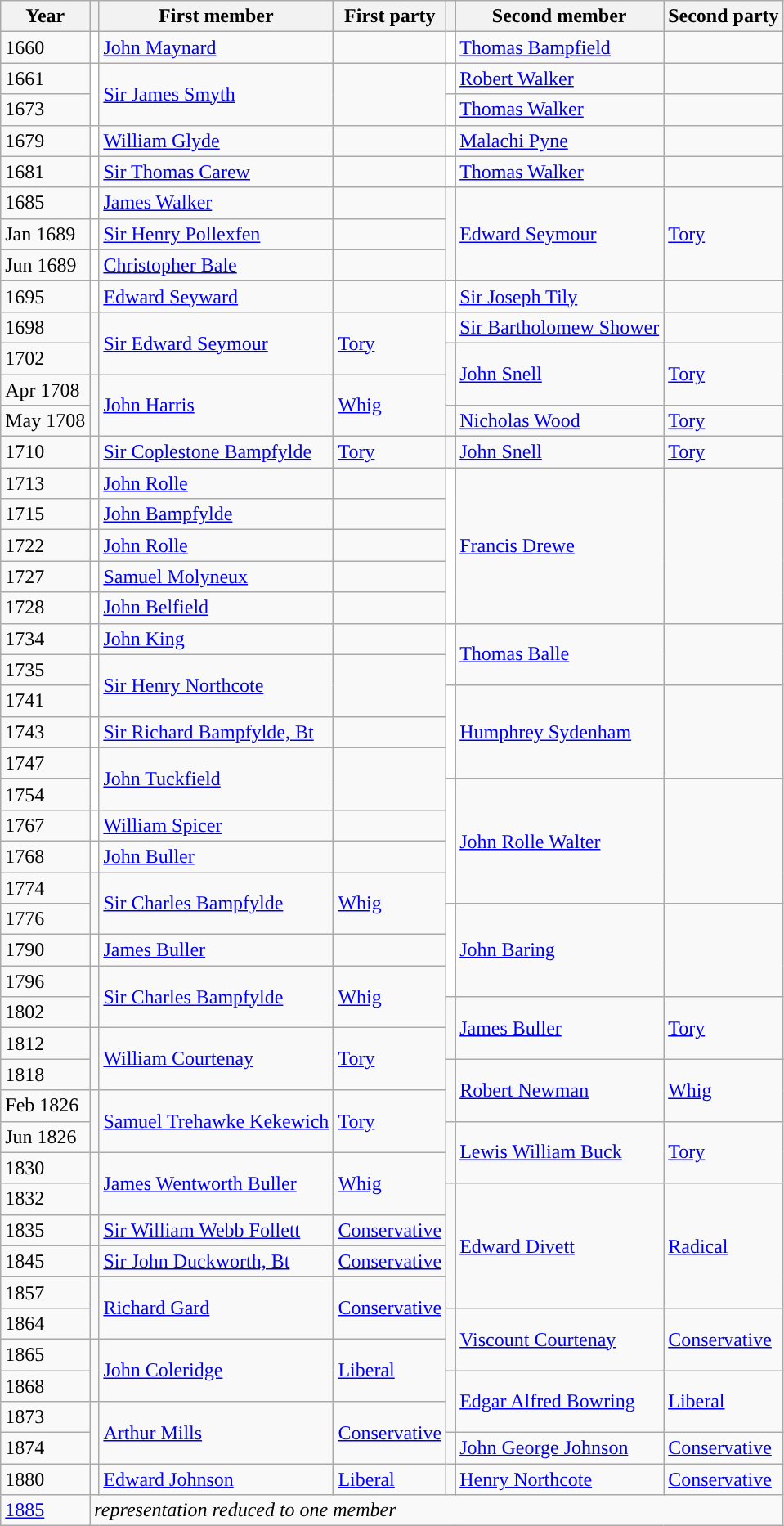<table class="wikitable">
<tr>
<th>Year</th>
<th></th>
<th>First member</th>
<th>First party</th>
<th></th>
<th>Second member</th>
<th>Second party</th>
</tr>
<tr>
<td>1660</td>
<td style="color:inherit;background-color: white"></td>
<td><a href='#'>John Maynard</a></td>
<td> </td>
<td style="color:inherit;background-color: white"></td>
<td><a href='#'>Thomas Bampfield</a></td>
<td></td>
</tr>
<tr>
<td>1661</td>
<td rowspan="2" style="color:inherit;background-color: white"></td>
<td rowspan="2"><a href='#'>Sir James Smyth</a></td>
<td rowspan="2"> </td>
<td style="color:inherit;background-color: white"></td>
<td><a href='#'>Robert Walker</a></td>
<td> </td>
</tr>
<tr>
<td>1673</td>
<td style="color:inherit;background-color: white"></td>
<td><a href='#'>Thomas Walker</a></td>
<td></td>
</tr>
<tr>
<td>1679</td>
<td style="color:inherit;background-color: white"></td>
<td><a href='#'>William Glyde</a></td>
<td></td>
<td style="color:inherit;background-color: white"></td>
<td><a href='#'>Malachi Pyne</a></td>
<td></td>
</tr>
<tr>
<td>1681</td>
<td style="color:inherit;background-color: white"></td>
<td><a href='#'>Sir Thomas Carew</a></td>
<td> </td>
<td style="color:inherit;background-color: white"></td>
<td><a href='#'>Thomas Walker</a></td>
<td></td>
</tr>
<tr>
<td>1685</td>
<td style="color:inherit;background-color: white"></td>
<td><a href='#'>James Walker</a></td>
<td></td>
<td rowspan="3" style="color:inherit;background-color: "></td>
<td rowspan="3"><a href='#'>Edward Seymour</a></td>
<td rowspan="3"><a href='#'>Tory</a> </td>
</tr>
<tr>
<td>Jan 1689</td>
<td style="color:inherit;background-color: white"></td>
<td><a href='#'>Sir Henry Pollexfen</a></td>
<td>    </td>
</tr>
<tr>
<td>Jun 1689</td>
<td style="color:inherit;background-color: white"></td>
<td><a href='#'>Christopher Bale</a></td>
<td></td>
</tr>
<tr>
<td>1695</td>
<td style="color:inherit;background-color: white"></td>
<td><a href='#'>Edward Seyward</a></td>
<td></td>
<td style="color:inherit;background-color: white"></td>
<td><a href='#'>Sir Joseph Tily</a></td>
<td></td>
</tr>
<tr>
<td>1698</td>
<td rowspan="2" style="color:inherit;background-color: "></td>
<td rowspan="2"><a href='#'>Sir Edward Seymour</a></td>
<td rowspan="2"><a href='#'>Tory</a> </td>
<td style="color:inherit;background-color: white"></td>
<td><a href='#'>Sir Bartholomew Shower</a></td>
<td> </td>
</tr>
<tr>
<td>1702</td>
<td rowspan="2" style="color:inherit;background-color: "></td>
<td rowspan="2"><a href='#'>John Snell</a></td>
<td rowspan="2"><a href='#'>Tory</a></td>
</tr>
<tr>
<td>Apr 1708</td>
<td rowspan="2" style="color:inherit;background-color: "></td>
<td rowspan="2"><a href='#'>John Harris</a></td>
<td rowspan="2"><a href='#'>Whig</a></td>
</tr>
<tr>
<td>May 1708</td>
<td style="color:inherit;background-color: "></td>
<td><a href='#'>Nicholas Wood</a></td>
<td><a href='#'>Tory</a></td>
</tr>
<tr>
<td>1710</td>
<td style="color:inherit;background-color: "></td>
<td><a href='#'>Sir Coplestone Bampfylde</a></td>
<td><a href='#'>Tory</a></td>
<td style="color:inherit;background-color: "></td>
<td><a href='#'>John Snell</a></td>
<td><a href='#'>Tory</a></td>
</tr>
<tr>
<td>1713</td>
<td style="color:inherit;background-color: white"></td>
<td><a href='#'>John Rolle</a></td>
<td> </td>
<td rowspan="5" style="color:inherit;background-color: white"></td>
<td rowspan="5"><a href='#'>Francis Drewe</a></td>
<td rowspan="5"></td>
</tr>
<tr>
<td>1715</td>
<td style="color:inherit;background-color: white"></td>
<td><a href='#'>John Bampfylde</a></td>
<td></td>
</tr>
<tr>
<td>1722</td>
<td style="color:inherit;background-color: white"></td>
<td><a href='#'>John Rolle</a></td>
<td></td>
</tr>
<tr>
<td>1727</td>
<td style="color:inherit;background-color: white"></td>
<td><a href='#'>Samuel Molyneux</a></td>
<td></td>
</tr>
<tr>
<td>1728</td>
<td style="color:inherit;background-color: white"></td>
<td><a href='#'>John Belfield</a></td>
<td></td>
</tr>
<tr>
<td>1734</td>
<td style="color:inherit;background-color: white"></td>
<td><a href='#'>John King</a></td>
<td></td>
<td rowspan="2" style="color:inherit;background-color: white"></td>
<td rowspan="2"><a href='#'>Thomas Balle</a></td>
<td rowspan="2"></td>
</tr>
<tr>
<td>1735</td>
<td rowspan="2" style="color:inherit;background-color: white"></td>
<td rowspan="2"><a href='#'>Sir Henry Northcote</a></td>
<td rowspan="2"></td>
</tr>
<tr>
<td>1741</td>
<td rowspan="3" style="color:inherit;background-color: white"></td>
<td rowspan="3"><a href='#'>Humphrey Sydenham</a></td>
<td rowspan="3"> </td>
</tr>
<tr>
<td>1743</td>
<td style="color:inherit;background-color: white"></td>
<td><a href='#'>Sir Richard Bampfylde, Bt</a></td>
<td></td>
</tr>
<tr>
<td>1747</td>
<td rowspan="2" style="color:inherit;background-color: white"></td>
<td rowspan="2"><a href='#'>John Tuckfield</a></td>
<td rowspan="2"></td>
</tr>
<tr>
<td>1754</td>
<td rowspan="4" style="color:inherit;background-color: white"></td>
<td rowspan="4"><a href='#'>John Rolle Walter</a></td>
<td rowspan="4"> </td>
</tr>
<tr>
<td>1767</td>
<td style="color:inherit;background-color: white"></td>
<td><a href='#'>William Spicer</a></td>
<td></td>
</tr>
<tr>
<td>1768</td>
<td style="color:inherit;background-color: white"></td>
<td><a href='#'>John Buller</a></td>
<td></td>
</tr>
<tr>
<td>1774</td>
<td rowspan="2" style="color:inherit;background-color: "></td>
<td rowspan="2"><a href='#'>Sir Charles Bampfylde</a></td>
<td rowspan="2"><a href='#'>Whig</a> </td>
</tr>
<tr>
<td>1776</td>
<td rowspan="3" style="color:inherit;background-color: white"></td>
<td rowspan="3"><a href='#'>John Baring</a></td>
<td rowspan="3"> </td>
</tr>
<tr>
<td>1790</td>
<td style="color:inherit;background-color: white"></td>
<td><a href='#'>James Buller</a></td>
<td></td>
</tr>
<tr>
<td>1796</td>
<td rowspan="2" style="color:inherit;background-color: "></td>
<td rowspan="2"><a href='#'>Sir Charles Bampfylde</a></td>
<td rowspan="2"><a href='#'>Whig</a> </td>
</tr>
<tr>
<td>1802</td>
<td rowspan="2" style="color:inherit;background-color: "></td>
<td rowspan="2"><a href='#'>James Buller</a></td>
<td rowspan="2"><a href='#'>Tory</a></td>
</tr>
<tr>
<td>1812</td>
<td rowspan="2" style="color:inherit;background-color: "></td>
<td rowspan="2"><a href='#'>William Courtenay</a></td>
<td rowspan="2"><a href='#'>Tory</a>   </td>
</tr>
<tr>
<td>1818</td>
<td rowspan="2" style="color:inherit;background-color: "></td>
<td rowspan="2"><a href='#'>Robert Newman</a></td>
<td rowspan="2"><a href='#'>Whig</a>  </td>
</tr>
<tr>
<td>Feb 1826</td>
<td rowspan="2" style="color:inherit;background-color: "></td>
<td rowspan="2"><a href='#'>Samuel Trehawke Kekewich</a></td>
<td rowspan="2"><a href='#'>Tory</a> </td>
</tr>
<tr>
<td>Jun 1826</td>
<td rowspan="2" style="color:inherit;background-color: "></td>
<td rowspan="2"><a href='#'>Lewis William Buck</a></td>
<td rowspan="2"><a href='#'>Tory</a> </td>
</tr>
<tr>
<td>1830</td>
<td rowspan="2" style="color:inherit;background-color: "></td>
<td rowspan="2"><a href='#'>James Wentworth Buller</a></td>
<td rowspan="2"><a href='#'>Whig</a>   </td>
</tr>
<tr>
<td>1832</td>
<td rowspan="4" style="color:inherit;background-color: "></td>
<td rowspan="4"><a href='#'>Edward Divett</a></td>
<td rowspan="4"><a href='#'>Radical</a> </td>
</tr>
<tr>
<td>1835</td>
<td style="color:inherit;background-color: "></td>
<td><a href='#'>Sir William Webb Follett</a></td>
<td><a href='#'>Conservative</a> </td>
</tr>
<tr>
<td>1845</td>
<td style="color:inherit;background-color: "></td>
<td><a href='#'>Sir John Duckworth, Bt</a></td>
<td><a href='#'>Conservative</a> </td>
</tr>
<tr>
<td>1857</td>
<td rowspan="2" style="color:inherit;background-color: "></td>
<td rowspan="2"><a href='#'>Richard Gard</a></td>
<td rowspan="2"><a href='#'>Conservative</a></td>
</tr>
<tr>
<td>1864</td>
<td rowspan="2" style="color:inherit;background-color: "></td>
<td rowspan="2"><a href='#'>Viscount Courtenay</a></td>
<td rowspan="2"><a href='#'>Conservative</a> </td>
</tr>
<tr>
<td>1865</td>
<td rowspan="2" style="color:inherit;background-color: "></td>
<td rowspan="2"><a href='#'>John Coleridge</a></td>
<td rowspan="2"><a href='#'>Liberal</a></td>
</tr>
<tr>
<td>1868</td>
<td rowspan="2" style="color:inherit;background-color: "></td>
<td rowspan="2"><a href='#'>Edgar Alfred Bowring</a></td>
<td rowspan="2"><a href='#'>Liberal</a> </td>
</tr>
<tr>
<td>1873</td>
<td rowspan="2" style="color:inherit;background-color: "></td>
<td rowspan="2"><a href='#'>Arthur Mills</a></td>
<td rowspan="2"><a href='#'>Conservative</a> </td>
</tr>
<tr>
<td>1874</td>
<td style="color:inherit;background-color: "></td>
<td><a href='#'>John George Johnson</a></td>
<td><a href='#'>Conservative</a></td>
</tr>
<tr>
<td>1880</td>
<td style="color:inherit;background-color: "></td>
<td><a href='#'>Edward Johnson</a></td>
<td><a href='#'>Liberal</a></td>
<td style="color:inherit;background-color: "></td>
<td><a href='#'>Henry Northcote</a></td>
<td><a href='#'>Conservative</a></td>
</tr>
<tr>
<td><a href='#'>1885</a></td>
<td colspan="6"><em>representation reduced to one member</em></td>
</tr>
</table>
